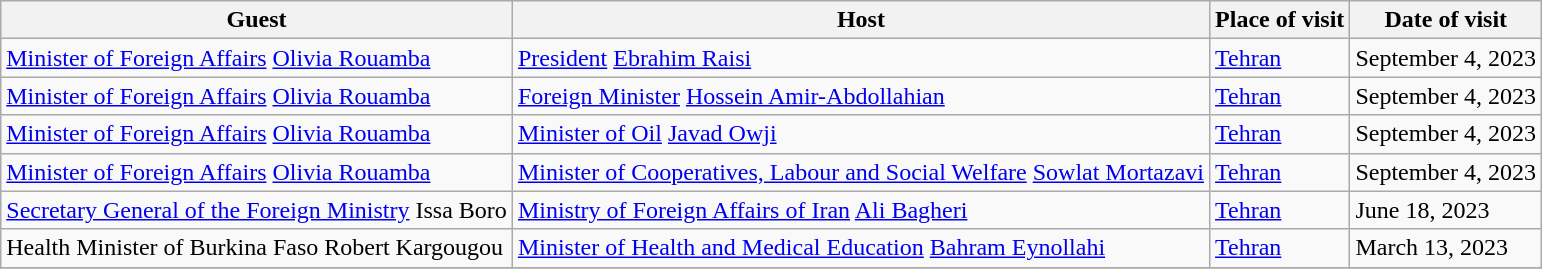<table class="wikitable" border="1">
<tr>
<th>Guest</th>
<th>Host</th>
<th>Place of visit</th>
<th>Date of visit</th>
</tr>
<tr>
<td> <a href='#'>Minister of Foreign Affairs</a> <a href='#'>Olivia Rouamba</a></td>
<td>  <a href='#'>President</a> <a href='#'>Ebrahim Raisi</a></td>
<td><a href='#'>Tehran</a></td>
<td>September 4, 2023</td>
</tr>
<tr>
<td> <a href='#'>Minister of Foreign Affairs</a> <a href='#'>Olivia Rouamba</a></td>
<td> <a href='#'>Foreign Minister</a> <a href='#'>Hossein Amir-Abdollahian</a></td>
<td><a href='#'>Tehran</a></td>
<td>September 4, 2023</td>
</tr>
<tr>
<td> <a href='#'>Minister of Foreign Affairs</a> <a href='#'>Olivia Rouamba</a></td>
<td> <a href='#'>Minister of Oil</a> <a href='#'>Javad Owji</a></td>
<td><a href='#'>Tehran</a></td>
<td>September 4, 2023</td>
</tr>
<tr>
<td> <a href='#'>Minister of Foreign Affairs</a> <a href='#'>Olivia Rouamba</a></td>
<td> <a href='#'>Minister of Cooperatives, Labour and Social Welfare</a> <a href='#'>Sowlat Mortazavi</a></td>
<td><a href='#'>Tehran</a></td>
<td>September 4, 2023</td>
</tr>
<tr>
<td> <a href='#'>Secretary General of the Foreign Ministry</a> Issa Boro</td>
<td> <a href='#'>Ministry of Foreign Affairs of Iran</a> <a href='#'>Ali Bagheri</a></td>
<td><a href='#'>Tehran</a></td>
<td>June 18, 2023</td>
</tr>
<tr>
<td> Health Minister of Burkina Faso Robert Kargougou</td>
<td> <a href='#'>Minister of Health and Medical Education</a> <a href='#'>Bahram Eynollahi</a></td>
<td><a href='#'>Tehran</a></td>
<td>March 13, 2023</td>
</tr>
<tr>
</tr>
</table>
